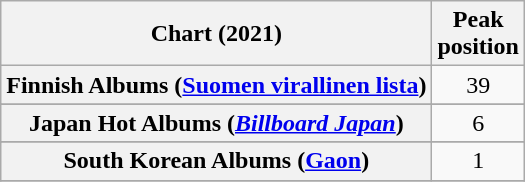<table class="wikitable sortable plainrowheaders" style="text-align:center">
<tr>
<th scope="col">Chart (2021)</th>
<th scope="col">Peak<br>position</th>
</tr>
<tr>
<th scope="row">Finnish Albums (<a href='#'>Suomen virallinen lista</a>)</th>
<td>39</td>
</tr>
<tr>
</tr>
<tr>
</tr>
<tr>
<th scope="row">Japan Hot Albums (<em><a href='#'>Billboard Japan</a></em>)</th>
<td>6</td>
</tr>
<tr>
</tr>
<tr>
<th scope="row">South Korean Albums (<a href='#'>Gaon</a>)</th>
<td>1</td>
</tr>
<tr>
</tr>
</table>
